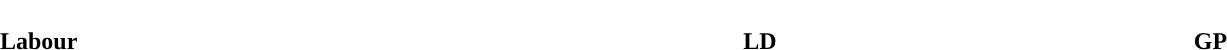<table style="width:100%; text-align:center;">
<tr style="color:white;">
<td style="background:"><strong>92</strong></td>
<td style="background:"><strong>2</strong></td>
<td style="background:"><strong>2</strong></td>
</tr>
<tr>
<td><span><strong>Labour</strong></span></td>
<td><span><strong>LD</strong></span></td>
<td><span><strong>GP</strong></span></td>
</tr>
</table>
